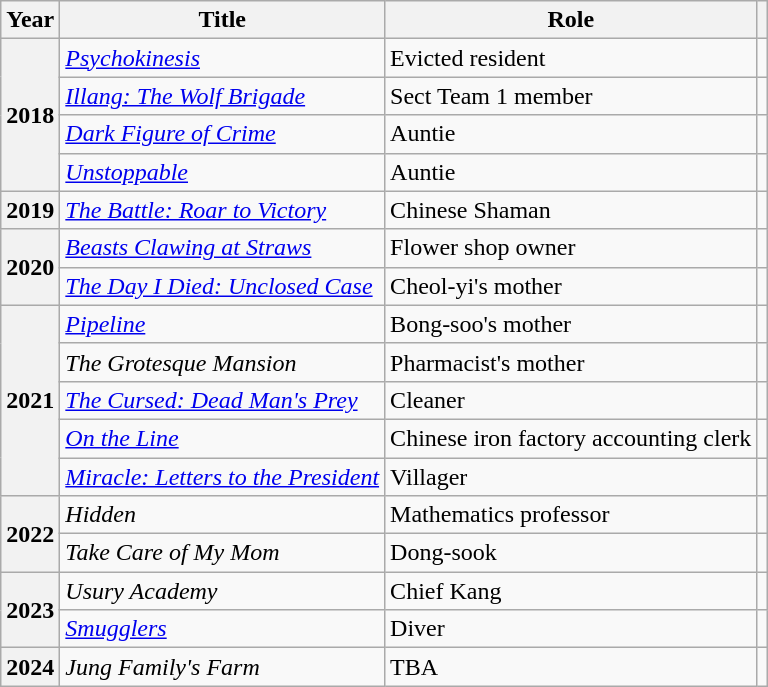<table class="wikitable sortable plainrowheaders">
<tr>
<th scope="col">Year</th>
<th scope="col">Title</th>
<th scope="col">Role</th>
<th scope="col"></th>
</tr>
<tr>
<th scope="row" rowspan="4">2018</th>
<td><em><a href='#'>Psychokinesis</a></em></td>
<td>Evicted resident</td>
<td></td>
</tr>
<tr>
<td><em><a href='#'>Illang: The Wolf Brigade</a></em></td>
<td>Sect Team 1 member</td>
<td></td>
</tr>
<tr>
<td><em><a href='#'>Dark Figure of Crime</a></em></td>
<td>Auntie</td>
<td></td>
</tr>
<tr>
<td><em><a href='#'>Unstoppable</a></em></td>
<td>Auntie</td>
<td></td>
</tr>
<tr>
<th scope="row">2019</th>
<td><em><a href='#'>The Battle: Roar to Victory</a></em></td>
<td>Chinese Shaman</td>
<td></td>
</tr>
<tr>
<th scope="row" rowspan="2">2020</th>
<td><em><a href='#'>Beasts Clawing at Straws</a></em></td>
<td>Flower shop owner</td>
<td></td>
</tr>
<tr>
<td><em><a href='#'>The Day I Died: Unclosed Case</a></em></td>
<td>Cheol-yi's mother</td>
<td></td>
</tr>
<tr>
<th scope="row" rowspan="5">2021</th>
<td><em><a href='#'>Pipeline</a></em></td>
<td>Bong-soo's mother</td>
<td></td>
</tr>
<tr>
<td><em>The Grotesque Mansion</em></td>
<td>Pharmacist's mother</td>
<td></td>
</tr>
<tr>
<td><em><a href='#'>The Cursed: Dead Man's Prey</a></em></td>
<td>Cleaner</td>
<td></td>
</tr>
<tr>
<td><em><a href='#'>On the Line</a></em></td>
<td>Chinese iron factory accounting clerk</td>
<td></td>
</tr>
<tr>
<td><em><a href='#'>Miracle: Letters to the President</a></em></td>
<td>Villager</td>
<td></td>
</tr>
<tr>
<th scope="row" rowspan="2">2022</th>
<td><em>Hidden</em></td>
<td>Mathematics professor</td>
<td></td>
</tr>
<tr>
<td><em>Take Care of My Mom</em></td>
<td>Dong-sook</td>
<td></td>
</tr>
<tr>
<th scope="row" rowspan="2">2023</th>
<td><em>Usury Academy</em></td>
<td>Chief Kang</td>
<td></td>
</tr>
<tr>
<td><em><a href='#'>Smugglers</a></em></td>
<td>Diver</td>
<td></td>
</tr>
<tr>
<th scope="row">2024</th>
<td><em>Jung Family's Farm</em></td>
<td>TBA</td>
<td></td>
</tr>
</table>
